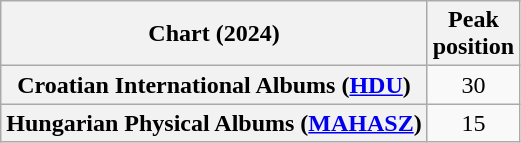<table class="wikitable sortable plainrowheaders" style="text-align:center;">
<tr>
<th scope="col">Chart (2024)</th>
<th scope="col">Peak<br>position</th>
</tr>
<tr>
<th scope="row">Croatian International Albums (<a href='#'>HDU</a>)</th>
<td>30</td>
</tr>
<tr>
<th scope="row">Hungarian Physical Albums (<a href='#'>MAHASZ</a>)</th>
<td>15</td>
</tr>
</table>
